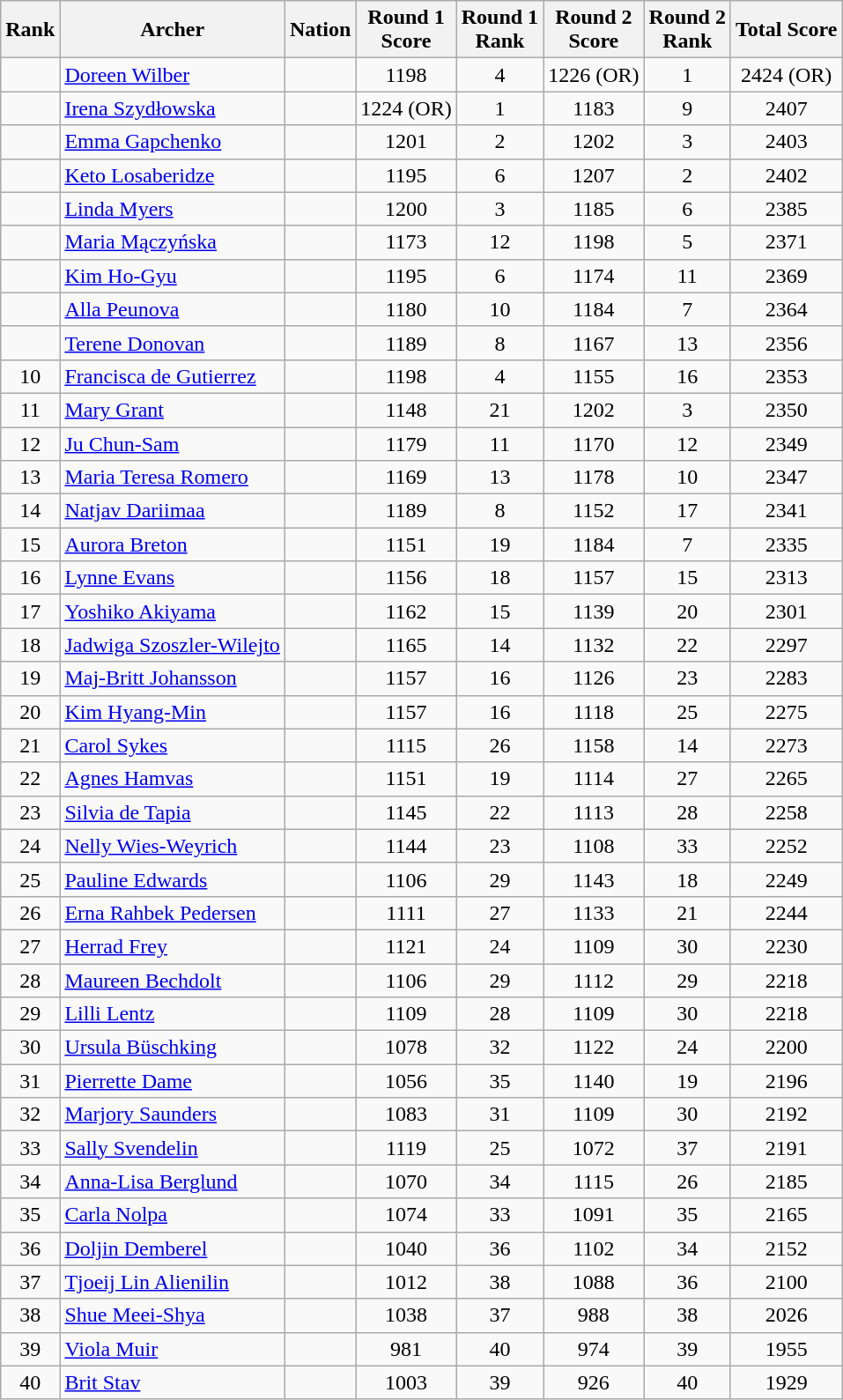<table class="wikitable sortable" style="text-align:center;">
<tr>
<th>Rank</th>
<th>Archer</th>
<th>Nation</th>
<th>Round 1 <br> Score</th>
<th>Round 1 <br> Rank</th>
<th>Round 2 <br> Score</th>
<th>Round 2 <br> Rank</th>
<th>Total Score</th>
</tr>
<tr>
<td></td>
<td align=left><a href='#'>Doreen Wilber</a></td>
<td align=left></td>
<td>1198</td>
<td>4</td>
<td>1226 (OR)</td>
<td>1</td>
<td>2424 (OR)</td>
</tr>
<tr>
<td></td>
<td align=left><a href='#'>Irena Szydłowska</a></td>
<td align=left></td>
<td>1224 (OR)</td>
<td>1</td>
<td>1183</td>
<td>9</td>
<td>2407</td>
</tr>
<tr>
<td></td>
<td align=left><a href='#'>Emma Gapchenko</a></td>
<td align=left></td>
<td>1201</td>
<td>2</td>
<td>1202</td>
<td>3</td>
<td>2403</td>
</tr>
<tr>
<td></td>
<td align=left><a href='#'>Keto Losaberidze</a></td>
<td align=left></td>
<td>1195</td>
<td>6</td>
<td>1207</td>
<td>2</td>
<td>2402</td>
</tr>
<tr>
<td></td>
<td align=left><a href='#'>Linda Myers</a></td>
<td align=left></td>
<td>1200</td>
<td>3</td>
<td>1185</td>
<td>6</td>
<td>2385</td>
</tr>
<tr>
<td></td>
<td align=left><a href='#'>Maria Mączyńska</a></td>
<td align=left></td>
<td>1173</td>
<td>12</td>
<td>1198</td>
<td>5</td>
<td>2371</td>
</tr>
<tr>
<td></td>
<td align=left><a href='#'>Kim Ho-Gyu</a></td>
<td align=left></td>
<td>1195</td>
<td>6</td>
<td>1174</td>
<td>11</td>
<td>2369</td>
</tr>
<tr>
<td></td>
<td align=left><a href='#'>Alla Peunova</a></td>
<td align=left></td>
<td>1180</td>
<td>10</td>
<td>1184</td>
<td>7</td>
<td>2364</td>
</tr>
<tr>
<td></td>
<td align=left><a href='#'>Terene Donovan</a></td>
<td align=left></td>
<td>1189</td>
<td>8</td>
<td>1167</td>
<td>13</td>
<td>2356</td>
</tr>
<tr>
<td>10</td>
<td align=left><a href='#'>Francisca de Gutierrez</a></td>
<td align=left></td>
<td>1198</td>
<td>4</td>
<td>1155</td>
<td>16</td>
<td>2353</td>
</tr>
<tr>
<td>11</td>
<td align=left><a href='#'>Mary Grant</a></td>
<td align=left></td>
<td>1148</td>
<td>21</td>
<td>1202</td>
<td>3</td>
<td>2350</td>
</tr>
<tr>
<td>12</td>
<td align=left><a href='#'>Ju Chun-Sam</a></td>
<td align=left></td>
<td>1179</td>
<td>11</td>
<td>1170</td>
<td>12</td>
<td>2349</td>
</tr>
<tr>
<td>13</td>
<td align=left><a href='#'>Maria Teresa Romero</a></td>
<td align=left></td>
<td>1169</td>
<td>13</td>
<td>1178</td>
<td>10</td>
<td>2347</td>
</tr>
<tr>
<td>14</td>
<td align=left><a href='#'>Natjav Dariimaa</a></td>
<td align=left></td>
<td>1189</td>
<td>8</td>
<td>1152</td>
<td>17</td>
<td>2341</td>
</tr>
<tr>
<td>15</td>
<td align=left><a href='#'>Aurora Breton</a></td>
<td align=left></td>
<td>1151</td>
<td>19</td>
<td>1184</td>
<td>7</td>
<td>2335</td>
</tr>
<tr>
<td>16</td>
<td align=left><a href='#'>Lynne Evans</a></td>
<td align=left></td>
<td>1156</td>
<td>18</td>
<td>1157</td>
<td>15</td>
<td>2313</td>
</tr>
<tr>
<td>17</td>
<td align=left><a href='#'>Yoshiko Akiyama</a></td>
<td align=left></td>
<td>1162</td>
<td>15</td>
<td>1139</td>
<td>20</td>
<td>2301</td>
</tr>
<tr>
<td>18</td>
<td align=left><a href='#'>Jadwiga Szoszler-Wilejto</a></td>
<td align=left></td>
<td>1165</td>
<td>14</td>
<td>1132</td>
<td>22</td>
<td>2297</td>
</tr>
<tr>
<td>19</td>
<td align=left><a href='#'>Maj-Britt Johansson</a></td>
<td align=left></td>
<td>1157</td>
<td>16</td>
<td>1126</td>
<td>23</td>
<td>2283</td>
</tr>
<tr>
<td>20</td>
<td align=left><a href='#'>Kim Hyang-Min</a></td>
<td align=left></td>
<td>1157</td>
<td>16</td>
<td>1118</td>
<td>25</td>
<td>2275</td>
</tr>
<tr>
<td>21</td>
<td align=left><a href='#'>Carol Sykes</a></td>
<td align=left></td>
<td>1115</td>
<td>26</td>
<td>1158</td>
<td>14</td>
<td>2273</td>
</tr>
<tr>
<td>22</td>
<td align=left><a href='#'>Agnes Hamvas</a></td>
<td align=left></td>
<td>1151</td>
<td>19</td>
<td>1114</td>
<td>27</td>
<td>2265</td>
</tr>
<tr>
<td>23</td>
<td align=left><a href='#'>Silvia de Tapia</a></td>
<td align=left></td>
<td>1145</td>
<td>22</td>
<td>1113</td>
<td>28</td>
<td>2258</td>
</tr>
<tr>
<td>24</td>
<td align=left><a href='#'>Nelly Wies-Weyrich</a></td>
<td align=left></td>
<td>1144</td>
<td>23</td>
<td>1108</td>
<td>33</td>
<td>2252</td>
</tr>
<tr>
<td>25</td>
<td align=left><a href='#'>Pauline Edwards</a></td>
<td align=left></td>
<td>1106</td>
<td>29</td>
<td>1143</td>
<td>18</td>
<td>2249</td>
</tr>
<tr>
<td>26</td>
<td align=left><a href='#'>Erna Rahbek Pedersen</a></td>
<td align=left></td>
<td>1111</td>
<td>27</td>
<td>1133</td>
<td>21</td>
<td>2244</td>
</tr>
<tr>
<td>27</td>
<td align=left><a href='#'>Herrad Frey</a></td>
<td align=left></td>
<td>1121</td>
<td>24</td>
<td>1109</td>
<td>30</td>
<td>2230</td>
</tr>
<tr>
<td>28</td>
<td align=left><a href='#'>Maureen Bechdolt</a></td>
<td align=left></td>
<td>1106</td>
<td>29</td>
<td>1112</td>
<td>29</td>
<td>2218</td>
</tr>
<tr>
<td>29</td>
<td align=left><a href='#'>Lilli Lentz</a></td>
<td align=left></td>
<td>1109</td>
<td>28</td>
<td>1109</td>
<td>30</td>
<td>2218</td>
</tr>
<tr>
<td>30</td>
<td align=left><a href='#'>Ursula Büschking</a></td>
<td align=left></td>
<td>1078</td>
<td>32</td>
<td>1122</td>
<td>24</td>
<td>2200</td>
</tr>
<tr>
<td>31</td>
<td align=left><a href='#'>Pierrette Dame</a></td>
<td align=left></td>
<td>1056</td>
<td>35</td>
<td>1140</td>
<td>19</td>
<td>2196</td>
</tr>
<tr>
<td>32</td>
<td align=left><a href='#'>Marjory Saunders</a></td>
<td align=left></td>
<td>1083</td>
<td>31</td>
<td>1109</td>
<td>30</td>
<td>2192</td>
</tr>
<tr>
<td>33</td>
<td align=left><a href='#'>Sally Svendelin</a></td>
<td align=left></td>
<td>1119</td>
<td>25</td>
<td>1072</td>
<td>37</td>
<td>2191</td>
</tr>
<tr>
<td>34</td>
<td align=left><a href='#'>Anna-Lisa Berglund</a></td>
<td align=left></td>
<td>1070</td>
<td>34</td>
<td>1115</td>
<td>26</td>
<td>2185</td>
</tr>
<tr>
<td>35</td>
<td align=left><a href='#'>Carla Nolpa</a></td>
<td align=left></td>
<td>1074</td>
<td>33</td>
<td>1091</td>
<td>35</td>
<td>2165</td>
</tr>
<tr>
<td>36</td>
<td align=left><a href='#'>Doljin Demberel</a></td>
<td align=left></td>
<td>1040</td>
<td>36</td>
<td>1102</td>
<td>34</td>
<td>2152</td>
</tr>
<tr>
<td>37</td>
<td align=left><a href='#'>Tjoeij Lin Alienilin</a></td>
<td align=left></td>
<td>1012</td>
<td>38</td>
<td>1088</td>
<td>36</td>
<td>2100</td>
</tr>
<tr>
<td>38</td>
<td align=left><a href='#'>Shue Meei-Shya</a></td>
<td align=left></td>
<td>1038</td>
<td>37</td>
<td>988</td>
<td>38</td>
<td>2026</td>
</tr>
<tr>
<td>39</td>
<td align=left><a href='#'>Viola Muir</a></td>
<td align=left></td>
<td>981</td>
<td>40</td>
<td>974</td>
<td>39</td>
<td>1955</td>
</tr>
<tr>
<td>40</td>
<td align=left><a href='#'>Brit Stav</a></td>
<td align=left></td>
<td>1003</td>
<td>39</td>
<td>926</td>
<td>40</td>
<td>1929</td>
</tr>
</table>
